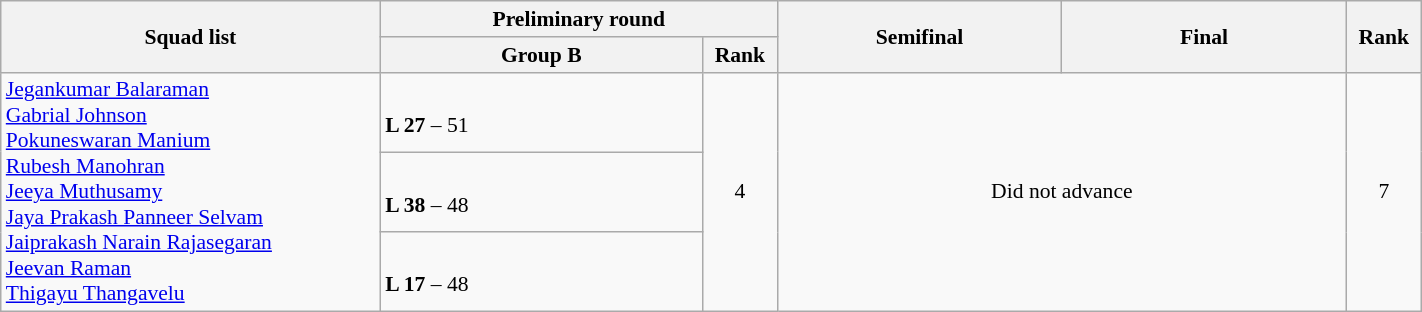<table class="wikitable" width="75%" style="text-align:center; font-size:90%">
<tr>
<th rowspan=2 width="20%">Squad list</th>
<th colspan=2 width="20%">Preliminary round</th>
<th rowspan=2 width="15%">Semifinal</th>
<th rowspan=2 width="15%">Final</th>
<th rowspan=2 width="3%">Rank</th>
</tr>
<tr>
<th width="17%">Group B</th>
<th width="3%">Rank</th>
</tr>
<tr>
<td rowspan="3" align="left"><a href='#'>Jegankumar Balaraman</a><br><a href='#'>Gabrial Johnson</a><br><a href='#'>Pokuneswaran Manium</a><br><a href='#'>Rubesh Manohran</a><br><a href='#'>Jeeya Muthusamy</a><br><a href='#'>Jaya Prakash Panneer Selvam</a><br><a href='#'>Jaiprakash Narain Rajasegaran</a><br><a href='#'>Jeevan Raman</a><br><a href='#'>Thigayu Thangavelu</a></td>
<td align="left"><br><strong>L 27</strong> – 51</td>
<td rowspan=3>4</td>
<td rowspan=3 colspan=2>Did not advance</td>
<td rowspan=3>7</td>
</tr>
<tr>
<td align="left"><br><strong>L 38</strong> – 48</td>
</tr>
<tr>
<td align="left"><br><strong>L 17</strong> – 48</td>
</tr>
</table>
